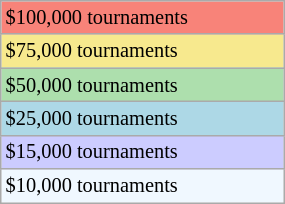<table class="wikitable" style="font-size:85%; width:15%;">
<tr style="background:#f88379;">
<td>$100,000 tournaments</td>
</tr>
<tr style="background:#f7e98e;">
<td>$75,000 tournaments</td>
</tr>
<tr style="background:#addfad;">
<td>$50,000 tournaments</td>
</tr>
<tr style="background:lightblue;">
<td>$25,000 tournaments</td>
</tr>
<tr style="background:#ccccff;">
<td>$15,000 tournaments</td>
</tr>
<tr style="background:#f0f8ff;">
<td>$10,000 tournaments</td>
</tr>
</table>
